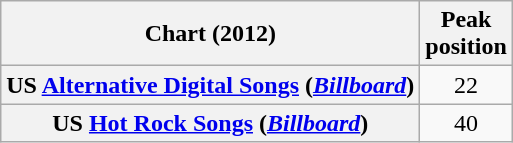<table class="wikitable plainrowheaders sortable" style="text-align:center">
<tr>
<th scope="col">Chart (2012)</th>
<th scope="col">Peak<br>position</th>
</tr>
<tr>
<th scope="row">US <a href='#'>Alternative Digital Songs</a> (<em><a href='#'>Billboard</a></em>)</th>
<td>22</td>
</tr>
<tr>
<th scope="row">US <a href='#'>Hot Rock Songs</a> (<em><a href='#'>Billboard</a></em>)</th>
<td>40</td>
</tr>
</table>
